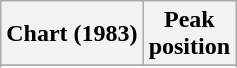<table class="wikitable sortable plainrowheaders" style="text-align:center">
<tr>
<th scope="col">Chart (1983)</th>
<th scope="col">Peak<br>position</th>
</tr>
<tr>
</tr>
<tr>
</tr>
<tr>
</tr>
</table>
